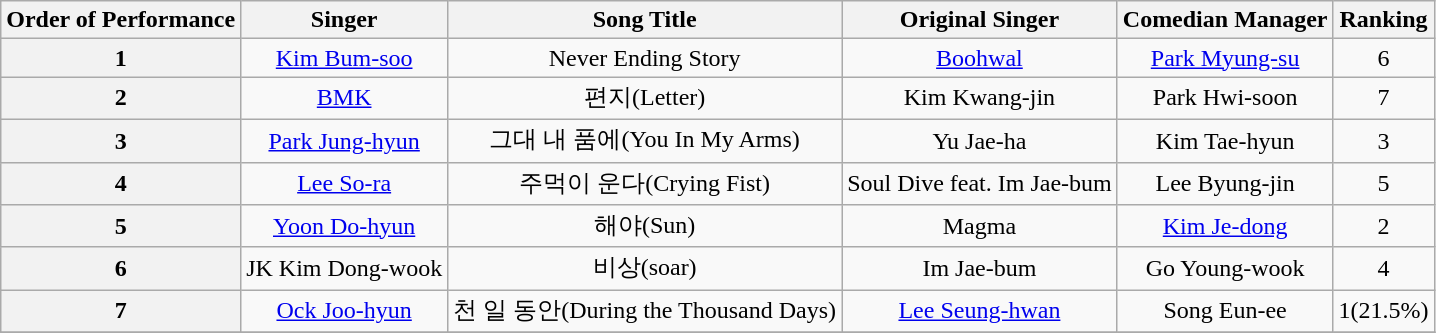<table class="wikitable">
<tr>
<th>Order of Performance</th>
<th>Singer</th>
<th>Song Title</th>
<th>Original Singer</th>
<th>Comedian Manager</th>
<th>Ranking</th>
</tr>
<tr align="center">
<th>1</th>
<td><a href='#'>Kim Bum-soo</a></td>
<td>Never Ending Story</td>
<td><a href='#'>Boohwal</a></td>
<td><a href='#'>Park Myung-su</a></td>
<td>6</td>
</tr>
<tr align="center">
<th>2</th>
<td><a href='#'>BMK</a></td>
<td>편지(Letter)</td>
<td>Kim Kwang-jin</td>
<td>Park Hwi-soon</td>
<td>7</td>
</tr>
<tr align="center">
<th>3</th>
<td><a href='#'>Park Jung-hyun</a></td>
<td>그대 내 품에(You In My Arms)</td>
<td>Yu Jae-ha</td>
<td>Kim Tae-hyun</td>
<td>3</td>
</tr>
<tr align="center">
<th>4</th>
<td><a href='#'>Lee So-ra</a></td>
<td>주먹이 운다(Crying Fist)</td>
<td>Soul Dive feat. Im Jae-bum</td>
<td>Lee Byung-jin</td>
<td>5</td>
</tr>
<tr align="center">
<th>5</th>
<td><a href='#'>Yoon Do-hyun</a></td>
<td>해야(Sun)</td>
<td>Magma</td>
<td><a href='#'>Kim Je-dong</a></td>
<td>2</td>
</tr>
<tr align="center">
<th>6</th>
<td>JK Kim Dong-wook</td>
<td>비상(soar)</td>
<td>Im Jae-bum</td>
<td>Go Young-wook</td>
<td>4</td>
</tr>
<tr align="center">
<th>7</th>
<td><a href='#'>Ock Joo-hyun</a></td>
<td>천 일 동안(During the Thousand Days)</td>
<td><a href='#'>Lee Seung-hwan</a></td>
<td>Song Eun-ee</td>
<td>1(21.5%)</td>
</tr>
<tr>
</tr>
</table>
